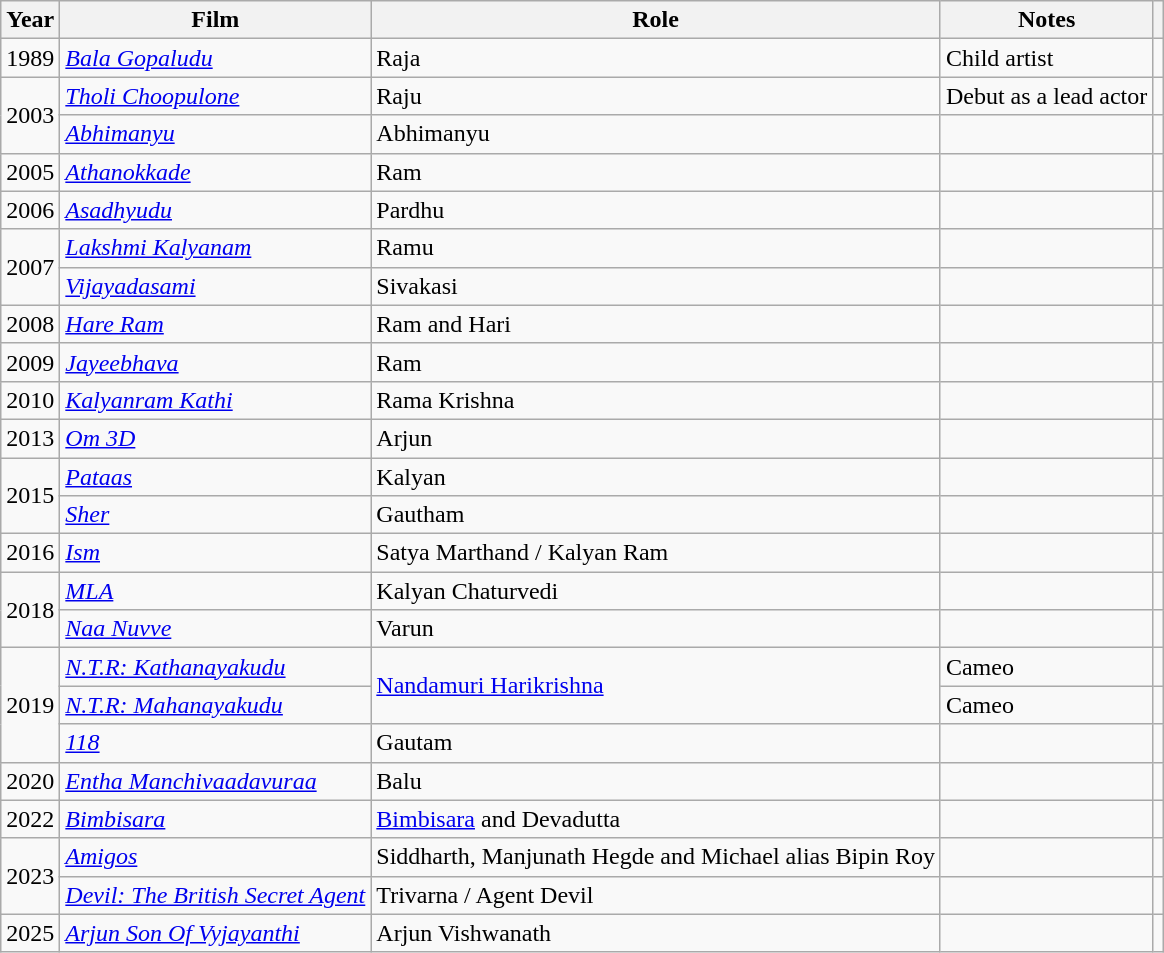<table class="wikitable">
<tr>
<th>Year</th>
<th>Film</th>
<th>Role</th>
<th>Notes</th>
<th></th>
</tr>
<tr>
<td>1989</td>
<td><em><a href='#'>Bala Gopaludu</a></em></td>
<td>Raja</td>
<td>Child artist</td>
<td></td>
</tr>
<tr>
<td rowspan="2">2003</td>
<td><em><a href='#'>Tholi Choopulone</a></em></td>
<td>Raju</td>
<td>Debut as a lead actor</td>
<td></td>
</tr>
<tr>
<td><em><a href='#'>Abhimanyu</a></em></td>
<td>Abhimanyu</td>
<td></td>
<td></td>
</tr>
<tr>
<td>2005</td>
<td><em><a href='#'>Athanokkade</a></em></td>
<td>Ram</td>
<td></td>
<td></td>
</tr>
<tr>
<td>2006</td>
<td><em><a href='#'>Asadhyudu</a></em></td>
<td>Pardhu</td>
<td></td>
<td></td>
</tr>
<tr>
<td rowspan="2">2007</td>
<td><em><a href='#'>Lakshmi Kalyanam</a></em></td>
<td>Ramu</td>
<td></td>
<td></td>
</tr>
<tr>
<td><em><a href='#'>Vijayadasami</a></em></td>
<td>Sivakasi</td>
<td></td>
<td></td>
</tr>
<tr>
<td>2008</td>
<td><em><a href='#'>Hare Ram</a></em></td>
<td>Ram and Hari</td>
<td></td>
<td></td>
</tr>
<tr>
<td>2009</td>
<td><em><a href='#'>Jayeebhava</a></em></td>
<td>Ram</td>
<td></td>
<td></td>
</tr>
<tr>
<td>2010</td>
<td><em><a href='#'>Kalyanram Kathi</a></em></td>
<td>Rama Krishna</td>
<td></td>
<td></td>
</tr>
<tr>
<td>2013</td>
<td><em><a href='#'>Om 3D</a></em></td>
<td>Arjun</td>
<td></td>
<td></td>
</tr>
<tr>
<td rowspan="2">2015</td>
<td><em><a href='#'>Pataas</a></em></td>
<td>Kalyan</td>
<td></td>
<td></td>
</tr>
<tr>
<td><em><a href='#'>Sher</a></em></td>
<td>Gautham</td>
<td></td>
<td></td>
</tr>
<tr>
<td rowspan="1">2016</td>
<td><em><a href='#'>Ism</a></em></td>
<td>Satya Marthand / Kalyan Ram</td>
<td></td>
<td></td>
</tr>
<tr>
<td rowspan="2">2018</td>
<td><em><a href='#'>MLA</a></em></td>
<td>Kalyan Chaturvedi</td>
<td></td>
<td></td>
</tr>
<tr>
<td><em><a href='#'>Naa Nuvve</a></em></td>
<td>Varun</td>
<td></td>
<td></td>
</tr>
<tr>
<td rowspan="3">2019</td>
<td><em><a href='#'>N.T.R: Kathanayakudu</a></em></td>
<td rowspan="2"><a href='#'>Nandamuri Harikrishna</a></td>
<td>Cameo</td>
<td></td>
</tr>
<tr>
<td><em><a href='#'>N.T.R: Mahanayakudu</a></em></td>
<td>Cameo</td>
<td></td>
</tr>
<tr>
<td><a href='#'><em>118</em></a></td>
<td>Gautam</td>
<td></td>
<td></td>
</tr>
<tr>
<td>2020</td>
<td><em><a href='#'>Entha Manchivaadavuraa</a></em></td>
<td>Balu</td>
<td></td>
<td></td>
</tr>
<tr>
<td>2022</td>
<td><em><a href='#'>Bimbisara</a></em></td>
<td><a href='#'>Bimbisara</a> and Devadutta</td>
<td></td>
<td></td>
</tr>
<tr>
<td rowspan="2">2023</td>
<td><em><a href='#'>Amigos</a></em></td>
<td>Siddharth,  Manjunath Hegde and Michael alias Bipin Roy</td>
<td></td>
<td></td>
</tr>
<tr>
<td><em><a href='#'>Devil: The British Secret Agent</a></em></td>
<td>Trivarna / Agent Devil</td>
<td></td>
<td></td>
</tr>
<tr>
<td>2025</td>
<td><a href='#'><em>Arjun Son Of Vyjayanthi</em></a></td>
<td>Arjun Vishwanath</td>
<td></td>
<td></td>
</tr>
</table>
